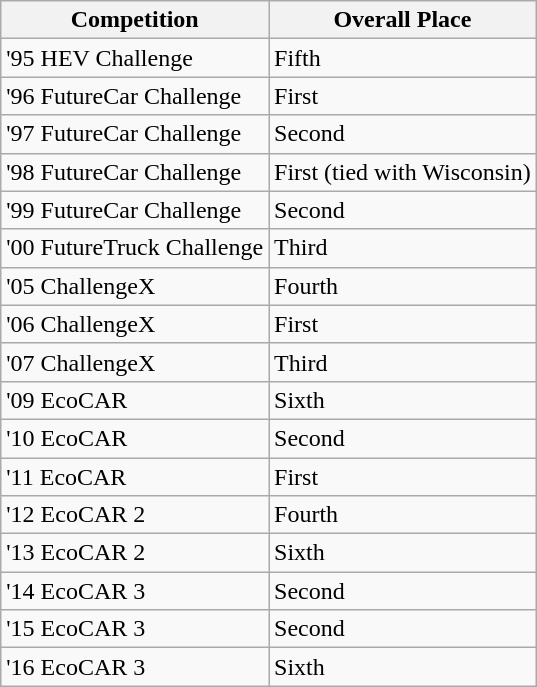<table class="wikitable">
<tr>
<th>Competition</th>
<th>Overall Place</th>
</tr>
<tr>
<td>'95 HEV Challenge</td>
<td>Fifth</td>
</tr>
<tr>
<td>'96 FutureCar Challenge</td>
<td>First</td>
</tr>
<tr>
<td>'97 FutureCar Challenge</td>
<td>Second</td>
</tr>
<tr>
<td>'98 FutureCar Challenge</td>
<td>First (tied with Wisconsin)</td>
</tr>
<tr>
<td>'99 FutureCar Challenge</td>
<td>Second</td>
</tr>
<tr>
<td>'00 FutureTruck Challenge</td>
<td>Third</td>
</tr>
<tr>
<td>'05 ChallengeX</td>
<td>Fourth</td>
</tr>
<tr>
<td>'06 ChallengeX</td>
<td>First</td>
</tr>
<tr>
<td>'07 ChallengeX</td>
<td>Third</td>
</tr>
<tr>
<td>'09 EcoCAR</td>
<td>Sixth</td>
</tr>
<tr>
<td>'10 EcoCAR</td>
<td>Second</td>
</tr>
<tr>
<td>'11 EcoCAR</td>
<td>First</td>
</tr>
<tr>
<td>'12 EcoCAR 2</td>
<td>Fourth</td>
</tr>
<tr>
<td>'13 EcoCAR 2</td>
<td>Sixth</td>
</tr>
<tr>
<td>'14 EcoCAR 3</td>
<td>Second</td>
</tr>
<tr>
<td>'15 EcoCAR 3</td>
<td>Second</td>
</tr>
<tr>
<td>'16 EcoCAR 3</td>
<td>Sixth</td>
</tr>
</table>
